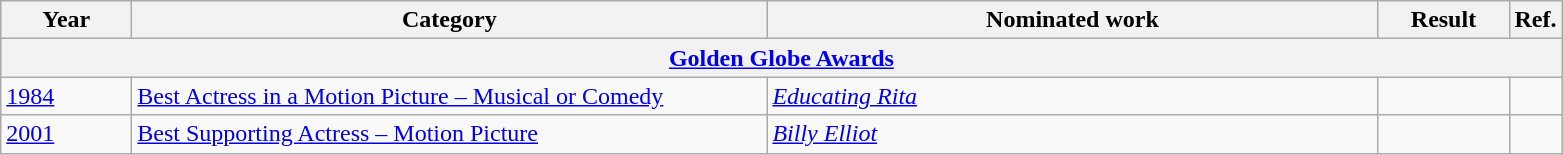<table class="wikitable">
<tr>
<th scope="col" style="width:5em;">Year</th>
<th scope="col" style="width:26em;">Category</th>
<th scope="col" style="width:25em;">Nominated work</th>
<th scope="col" style="width:5em;">Result</th>
<th>Ref.</th>
</tr>
<tr>
<th colspan="5"><a href='#'>Golden Globe Awards</a></th>
</tr>
<tr>
<td><a href='#'>1984</a></td>
<td><a href='#'>Best Actress in a Motion Picture – Musical or Comedy</a></td>
<td><a href='#'><em>Educating Rita</em></a></td>
<td></td>
<td></td>
</tr>
<tr>
<td><a href='#'>2001</a></td>
<td><a href='#'>Best Supporting Actress – Motion Picture</a></td>
<td><a href='#'><em>Billy Elliot</em></a></td>
<td></td>
<td></td>
</tr>
</table>
